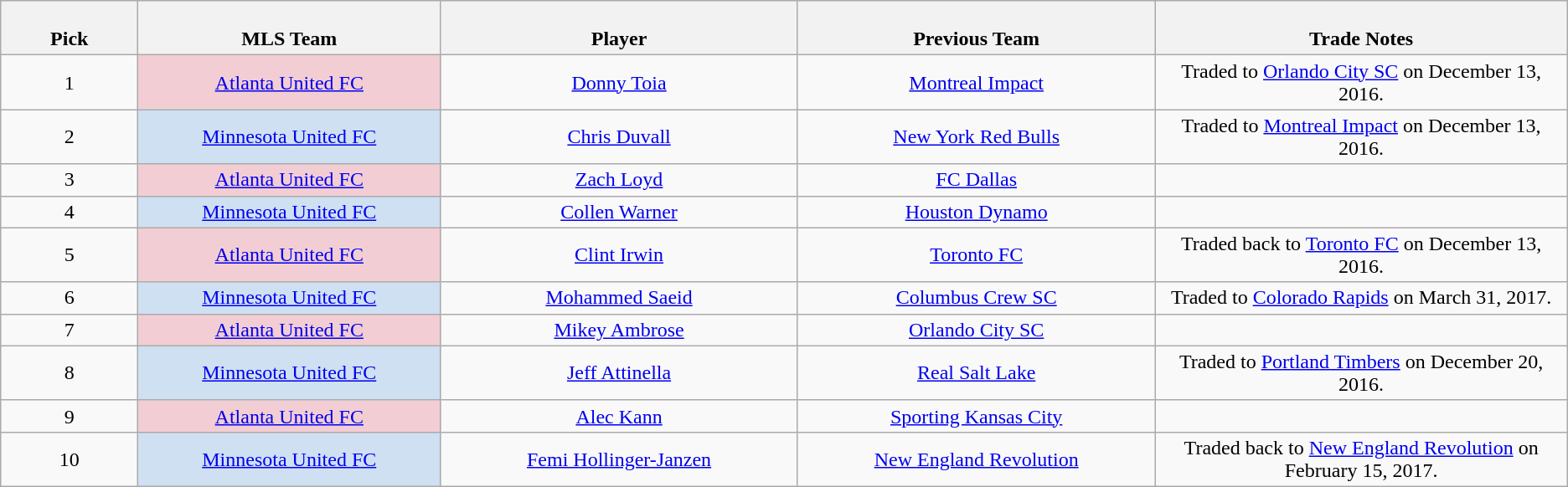<table class="wikitable" style="text-align: center">
<tr>
<th style="width:5%"><br>Pick</th>
<th style="width:11%"><br>MLS Team</th>
<th style="width:13%"><br>Player</th>
<th style="width:13%"><br>Previous Team</th>
<th style="width:15%"><br>Trade Notes</th>
</tr>
<tr>
<td>1</td>
<td style="background: #F2CED4"><a href='#'>Atlanta United FC</a></td>
<td><a href='#'>Donny Toia</a></td>
<td><a href='#'>Montreal Impact</a></td>
<td>Traded to <a href='#'>Orlando City SC</a> on December 13, 2016.</td>
</tr>
<tr>
<td>2</td>
<td style="background: #CEE0F2"><a href='#'>Minnesota United FC</a></td>
<td><a href='#'>Chris Duvall</a></td>
<td><a href='#'>New York Red Bulls</a></td>
<td>Traded to <a href='#'>Montreal Impact</a> on December 13, 2016.</td>
</tr>
<tr>
<td>3</td>
<td style="background: #F2CED4"><a href='#'>Atlanta United FC</a></td>
<td><a href='#'>Zach Loyd</a></td>
<td><a href='#'>FC Dallas</a></td>
<td></td>
</tr>
<tr>
<td>4</td>
<td style="background: #CEE0F2"><a href='#'>Minnesota United FC</a></td>
<td><a href='#'>Collen Warner</a></td>
<td><a href='#'>Houston Dynamo</a></td>
<td></td>
</tr>
<tr>
<td>5</td>
<td style="background: #F2CED4"><a href='#'>Atlanta United FC</a></td>
<td><a href='#'>Clint Irwin</a></td>
<td><a href='#'>Toronto FC</a></td>
<td>Traded back to <a href='#'>Toronto FC</a> on December 13, 2016.</td>
</tr>
<tr>
<td>6</td>
<td style="background: #CEE0F2"><a href='#'>Minnesota United FC</a></td>
<td><a href='#'>Mohammed Saeid</a></td>
<td><a href='#'>Columbus Crew SC</a></td>
<td>Traded to <a href='#'>Colorado Rapids</a> on March 31, 2017.</td>
</tr>
<tr>
<td>7</td>
<td style="background: #F2CED4"><a href='#'>Atlanta United FC</a></td>
<td><a href='#'>Mikey Ambrose</a></td>
<td><a href='#'>Orlando City SC</a></td>
<td></td>
</tr>
<tr>
<td>8</td>
<td style="background: #CEE0F2"><a href='#'>Minnesota United FC</a></td>
<td><a href='#'>Jeff Attinella</a></td>
<td><a href='#'>Real Salt Lake</a></td>
<td>Traded to <a href='#'>Portland Timbers</a> on December 20, 2016.</td>
</tr>
<tr>
<td>9</td>
<td style="background: #F2CED4"><a href='#'>Atlanta United FC</a></td>
<td><a href='#'>Alec Kann</a></td>
<td><a href='#'>Sporting Kansas City</a></td>
<td></td>
</tr>
<tr>
<td>10</td>
<td style="background: #CEE0F2"><a href='#'>Minnesota United FC</a></td>
<td><a href='#'>Femi Hollinger-Janzen</a></td>
<td><a href='#'>New England Revolution</a></td>
<td>Traded back to <a href='#'>New England Revolution</a> on February 15, 2017.</td>
</tr>
</table>
